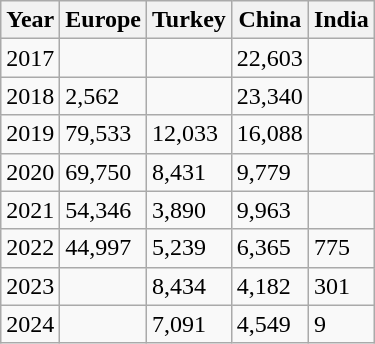<table class="wikitable">
<tr>
<th>Year</th>
<th>Europe</th>
<th>Turkey</th>
<th>China</th>
<th>India</th>
</tr>
<tr>
<td>2017</td>
<td></td>
<td></td>
<td>22,603</td>
<td></td>
</tr>
<tr>
<td>2018</td>
<td>2,562</td>
<td></td>
<td>23,340</td>
<td></td>
</tr>
<tr>
<td>2019</td>
<td>79,533</td>
<td>12,033</td>
<td>16,088</td>
<td></td>
</tr>
<tr>
<td>2020</td>
<td>69,750</td>
<td>8,431</td>
<td>9,779</td>
<td></td>
</tr>
<tr>
<td>2021</td>
<td>54,346</td>
<td>3,890</td>
<td>9,963</td>
<td></td>
</tr>
<tr>
<td>2022</td>
<td>44,997</td>
<td>5,239</td>
<td>6,365</td>
<td>775</td>
</tr>
<tr>
<td>2023</td>
<td></td>
<td>8,434</td>
<td>4,182</td>
<td>301</td>
</tr>
<tr>
<td>2024</td>
<td></td>
<td>7,091</td>
<td>4,549</td>
<td>9</td>
</tr>
</table>
